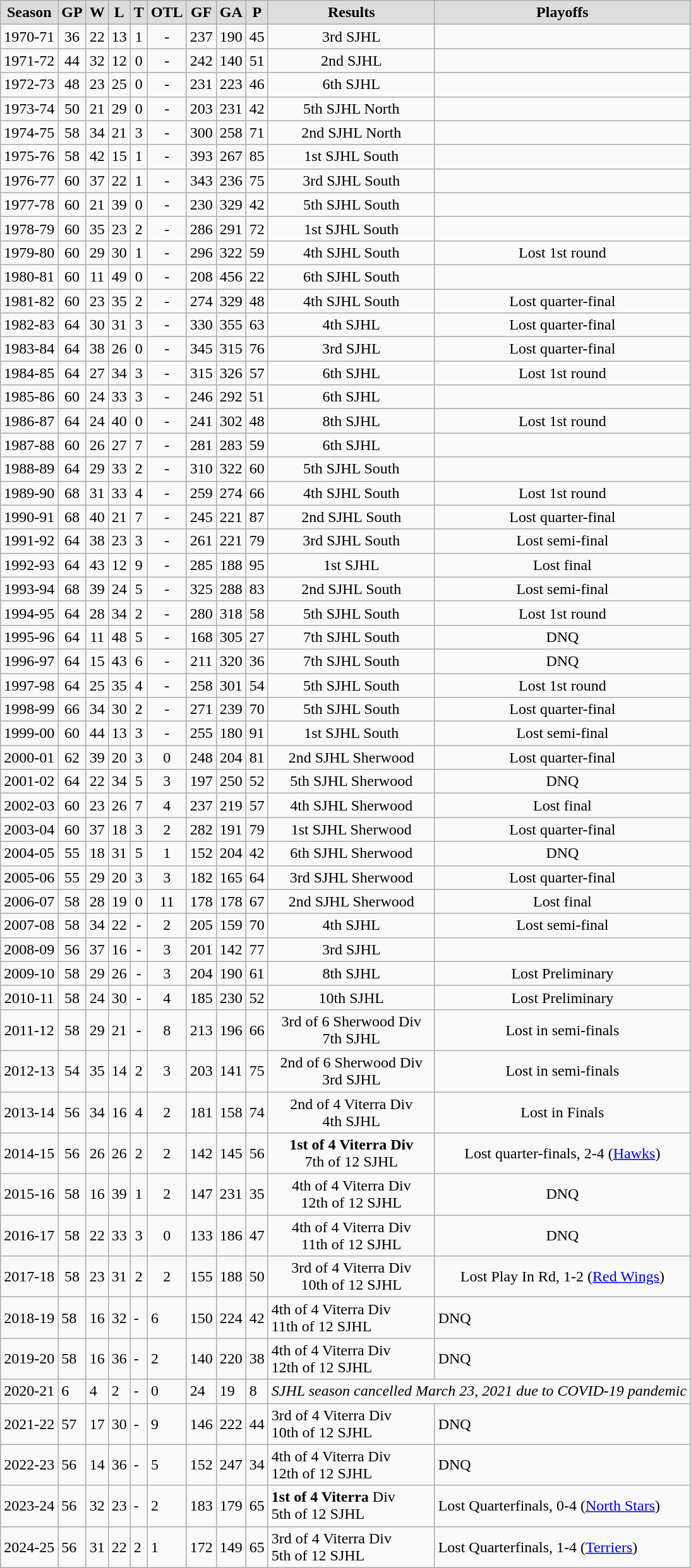<table class="wikitable">
<tr align="center"  bgcolor="#dddddd">
<td><strong>Season</strong></td>
<td><strong>GP</strong></td>
<td><strong>W</strong></td>
<td><strong>L</strong></td>
<td><strong>T</strong></td>
<td><strong>OTL</strong></td>
<td><strong>GF</strong></td>
<td><strong>GA</strong></td>
<td><strong>P</strong></td>
<td><strong>Results</strong></td>
<td><strong>Playoffs</strong></td>
</tr>
<tr align="center">
<td>1970-71</td>
<td>36</td>
<td>22</td>
<td>13</td>
<td>1</td>
<td>-</td>
<td>237</td>
<td>190</td>
<td>45</td>
<td>3rd SJHL</td>
<td></td>
</tr>
<tr align="center">
<td>1971-72</td>
<td>44</td>
<td>32</td>
<td>12</td>
<td>0</td>
<td>-</td>
<td>242</td>
<td>140</td>
<td>51</td>
<td>2nd SJHL</td>
<td></td>
</tr>
<tr align="center">
<td>1972-73</td>
<td>48</td>
<td>23</td>
<td>25</td>
<td>0</td>
<td>-</td>
<td>231</td>
<td>223</td>
<td>46</td>
<td>6th SJHL</td>
<td></td>
</tr>
<tr align="center">
<td>1973-74</td>
<td>50</td>
<td>21</td>
<td>29</td>
<td>0</td>
<td>-</td>
<td>203</td>
<td>231</td>
<td>42</td>
<td>5th SJHL North</td>
<td></td>
</tr>
<tr align="center">
<td>1974-75</td>
<td>58</td>
<td>34</td>
<td>21</td>
<td>3</td>
<td>-</td>
<td>300</td>
<td>258</td>
<td>71</td>
<td>2nd SJHL North</td>
<td></td>
</tr>
<tr align="center">
<td>1975-76</td>
<td>58</td>
<td>42</td>
<td>15</td>
<td>1</td>
<td>-</td>
<td>393</td>
<td>267</td>
<td>85</td>
<td>1st SJHL South</td>
<td></td>
</tr>
<tr align="center">
<td>1976-77</td>
<td>60</td>
<td>37</td>
<td>22</td>
<td>1</td>
<td>-</td>
<td>343</td>
<td>236</td>
<td>75</td>
<td>3rd SJHL South</td>
<td></td>
</tr>
<tr align="center">
<td>1977-78</td>
<td>60</td>
<td>21</td>
<td>39</td>
<td>0</td>
<td>-</td>
<td>230</td>
<td>329</td>
<td>42</td>
<td>5th SJHL South</td>
<td></td>
</tr>
<tr align="center">
<td>1978-79</td>
<td>60</td>
<td>35</td>
<td>23</td>
<td>2</td>
<td>-</td>
<td>286</td>
<td>291</td>
<td>72</td>
<td>1st SJHL South</td>
<td></td>
</tr>
<tr align="center">
<td>1979-80</td>
<td>60</td>
<td>29</td>
<td>30</td>
<td>1</td>
<td>-</td>
<td>296</td>
<td>322</td>
<td>59</td>
<td>4th SJHL South</td>
<td>Lost 1st round</td>
</tr>
<tr align="center">
<td>1980-81</td>
<td>60</td>
<td>11</td>
<td>49</td>
<td>0</td>
<td>-</td>
<td>208</td>
<td>456</td>
<td>22</td>
<td>6th SJHL South</td>
<td></td>
</tr>
<tr align="center">
<td>1981-82</td>
<td>60</td>
<td>23</td>
<td>35</td>
<td>2</td>
<td>-</td>
<td>274</td>
<td>329</td>
<td>48</td>
<td>4th SJHL South</td>
<td>Lost quarter-final</td>
</tr>
<tr align="center">
<td>1982-83</td>
<td>64</td>
<td>30</td>
<td>31</td>
<td>3</td>
<td>-</td>
<td>330</td>
<td>355</td>
<td>63</td>
<td>4th SJHL</td>
<td>Lost quarter-final</td>
</tr>
<tr align="center">
<td>1983-84</td>
<td>64</td>
<td>38</td>
<td>26</td>
<td>0</td>
<td>-</td>
<td>345</td>
<td>315</td>
<td>76</td>
<td>3rd SJHL</td>
<td>Lost quarter-final</td>
</tr>
<tr align="center">
<td>1984-85</td>
<td>64</td>
<td>27</td>
<td>34</td>
<td>3</td>
<td>-</td>
<td>315</td>
<td>326</td>
<td>57</td>
<td>6th SJHL</td>
<td>Lost 1st round</td>
</tr>
<tr align="center">
<td>1985-86</td>
<td>60</td>
<td>24</td>
<td>33</td>
<td>3</td>
<td>-</td>
<td>246</td>
<td>292</td>
<td>51</td>
<td>6th SJHL</td>
<td></td>
</tr>
<tr align="center">
<td>1986-87</td>
<td>64</td>
<td>24</td>
<td>40</td>
<td>0</td>
<td>-</td>
<td>241</td>
<td>302</td>
<td>48</td>
<td>8th SJHL</td>
<td>Lost 1st round</td>
</tr>
<tr align="center">
<td>1987-88</td>
<td>60</td>
<td>26</td>
<td>27</td>
<td>7</td>
<td>-</td>
<td>281</td>
<td>283</td>
<td>59</td>
<td>6th SJHL</td>
<td></td>
</tr>
<tr align="center">
<td>1988-89</td>
<td>64</td>
<td>29</td>
<td>33</td>
<td>2</td>
<td>-</td>
<td>310</td>
<td>322</td>
<td>60</td>
<td>5th SJHL South</td>
<td></td>
</tr>
<tr align="center">
<td>1989-90</td>
<td>68</td>
<td>31</td>
<td>33</td>
<td>4</td>
<td>-</td>
<td>259</td>
<td>274</td>
<td>66</td>
<td>4th SJHL South</td>
<td>Lost 1st round</td>
</tr>
<tr align="center">
<td>1990-91</td>
<td>68</td>
<td>40</td>
<td>21</td>
<td>7</td>
<td>-</td>
<td>245</td>
<td>221</td>
<td>87</td>
<td>2nd SJHL South</td>
<td>Lost quarter-final</td>
</tr>
<tr align="center">
<td>1991-92</td>
<td>64</td>
<td>38</td>
<td>23</td>
<td>3</td>
<td>-</td>
<td>261</td>
<td>221</td>
<td>79</td>
<td>3rd SJHL South</td>
<td>Lost semi-final</td>
</tr>
<tr align="center">
<td>1992-93</td>
<td>64</td>
<td>43</td>
<td>12</td>
<td>9</td>
<td>-</td>
<td>285</td>
<td>188</td>
<td>95</td>
<td>1st SJHL</td>
<td>Lost final</td>
</tr>
<tr align="center">
<td>1993-94</td>
<td>68</td>
<td>39</td>
<td>24</td>
<td>5</td>
<td>-</td>
<td>325</td>
<td>288</td>
<td>83</td>
<td>2nd SJHL South</td>
<td>Lost semi-final</td>
</tr>
<tr align="center">
<td>1994-95</td>
<td>64</td>
<td>28</td>
<td>34</td>
<td>2</td>
<td>-</td>
<td>280</td>
<td>318</td>
<td>58</td>
<td>5th SJHL South</td>
<td>Lost 1st round</td>
</tr>
<tr align="center">
<td>1995-96</td>
<td>64</td>
<td>11</td>
<td>48</td>
<td>5</td>
<td>-</td>
<td>168</td>
<td>305</td>
<td>27</td>
<td>7th SJHL South</td>
<td>DNQ</td>
</tr>
<tr align="center">
<td>1996-97</td>
<td>64</td>
<td>15</td>
<td>43</td>
<td>6</td>
<td>-</td>
<td>211</td>
<td>320</td>
<td>36</td>
<td>7th SJHL South</td>
<td>DNQ</td>
</tr>
<tr align="center">
<td>1997-98</td>
<td>64</td>
<td>25</td>
<td>35</td>
<td>4</td>
<td>-</td>
<td>258</td>
<td>301</td>
<td>54</td>
<td>5th SJHL South</td>
<td>Lost 1st round</td>
</tr>
<tr align="center">
<td>1998-99</td>
<td>66</td>
<td>34</td>
<td>30</td>
<td>2</td>
<td>-</td>
<td>271</td>
<td>239</td>
<td>70</td>
<td>5th SJHL South</td>
<td>Lost quarter-final</td>
</tr>
<tr align="center">
<td>1999-00</td>
<td>60</td>
<td>44</td>
<td>13</td>
<td>3</td>
<td>-</td>
<td>255</td>
<td>180</td>
<td>91</td>
<td>1st SJHL South</td>
<td>Lost semi-final</td>
</tr>
<tr align="center">
<td>2000-01</td>
<td>62</td>
<td>39</td>
<td>20</td>
<td>3</td>
<td>0</td>
<td>248</td>
<td>204</td>
<td>81</td>
<td>2nd SJHL Sherwood</td>
<td>Lost quarter-final</td>
</tr>
<tr align="center">
<td>2001-02</td>
<td>64</td>
<td>22</td>
<td>34</td>
<td>5</td>
<td>3</td>
<td>197</td>
<td>250</td>
<td>52</td>
<td>5th SJHL Sherwood</td>
<td>DNQ</td>
</tr>
<tr align="center">
<td>2002-03</td>
<td>60</td>
<td>23</td>
<td>26</td>
<td>7</td>
<td>4</td>
<td>237</td>
<td>219</td>
<td>57</td>
<td>4th SJHL Sherwood</td>
<td>Lost final</td>
</tr>
<tr align="center">
<td>2003-04</td>
<td>60</td>
<td>37</td>
<td>18</td>
<td>3</td>
<td>2</td>
<td>282</td>
<td>191</td>
<td>79</td>
<td>1st SJHL Sherwood</td>
<td>Lost quarter-final</td>
</tr>
<tr align="center">
<td>2004-05</td>
<td>55</td>
<td>18</td>
<td>31</td>
<td>5</td>
<td>1</td>
<td>152</td>
<td>204</td>
<td>42</td>
<td>6th SJHL Sherwood</td>
<td>DNQ</td>
</tr>
<tr align="center">
<td>2005-06</td>
<td>55</td>
<td>29</td>
<td>20</td>
<td>3</td>
<td>3</td>
<td>182</td>
<td>165</td>
<td>64</td>
<td>3rd SJHL Sherwood</td>
<td>Lost quarter-final</td>
</tr>
<tr align="center">
<td>2006-07</td>
<td>58</td>
<td>28</td>
<td>19</td>
<td>0</td>
<td>11</td>
<td>178</td>
<td>178</td>
<td>67</td>
<td>2nd SJHL Sherwood</td>
<td>Lost final</td>
</tr>
<tr align="center">
<td>2007-08</td>
<td>58</td>
<td>34</td>
<td>22</td>
<td>-</td>
<td>2</td>
<td>205</td>
<td>159</td>
<td>70</td>
<td>4th SJHL</td>
<td>Lost semi-final</td>
</tr>
<tr align="center">
<td>2008-09</td>
<td>56</td>
<td>37</td>
<td>16</td>
<td>-</td>
<td>3</td>
<td>201</td>
<td>142</td>
<td>77</td>
<td>3rd SJHL</td>
<td></td>
</tr>
<tr align="center">
<td>2009-10</td>
<td>58</td>
<td>29</td>
<td>26</td>
<td>-</td>
<td>3</td>
<td>204</td>
<td>190</td>
<td>61</td>
<td>8th SJHL</td>
<td>Lost Preliminary</td>
</tr>
<tr align="center">
<td>2010-11</td>
<td>58</td>
<td>24</td>
<td>30</td>
<td>-</td>
<td>4</td>
<td>185</td>
<td>230</td>
<td>52</td>
<td>10th SJHL</td>
<td>Lost Preliminary</td>
</tr>
<tr align="center">
<td>2011-12</td>
<td>58</td>
<td>29</td>
<td>21</td>
<td>-</td>
<td>8</td>
<td>213</td>
<td>196</td>
<td>66</td>
<td>3rd of 6 Sherwood Div<br>7th SJHL</td>
<td>Lost in semi-finals</td>
</tr>
<tr align="center">
<td>2012-13</td>
<td>54</td>
<td>35</td>
<td>14</td>
<td>2</td>
<td>3</td>
<td>203</td>
<td>141</td>
<td>75</td>
<td>2nd of 6 Sherwood Div<br>3rd SJHL</td>
<td>Lost in semi-finals</td>
</tr>
<tr align="center">
<td>2013-14</td>
<td>56</td>
<td>34</td>
<td>16</td>
<td>4</td>
<td>2</td>
<td>181</td>
<td>158</td>
<td>74</td>
<td>2nd of 4 Viterra Div<br>4th SJHL</td>
<td>Lost in Finals</td>
</tr>
<tr align="center">
<td>2014-15</td>
<td>56</td>
<td>26</td>
<td>26</td>
<td>2</td>
<td>2</td>
<td>142</td>
<td>145</td>
<td>56</td>
<td><strong>1st of 4 Viterra Div</strong><br>7th of 12 SJHL</td>
<td>Lost quarter-finals, 2-4 (<a href='#'>Hawks</a>)</td>
</tr>
<tr align="center">
<td>2015-16</td>
<td>58</td>
<td>16</td>
<td>39</td>
<td>1</td>
<td>2</td>
<td>147</td>
<td>231</td>
<td>35</td>
<td>4th of 4 Viterra Div<br>12th of 12 SJHL</td>
<td>DNQ</td>
</tr>
<tr align="center">
<td>2016-17</td>
<td>58</td>
<td>22</td>
<td>33</td>
<td>3</td>
<td>0</td>
<td>133</td>
<td>186</td>
<td>47</td>
<td>4th of 4 Viterra Div<br>11th of 12 SJHL</td>
<td>DNQ</td>
</tr>
<tr align="center">
<td>2017-18</td>
<td>58</td>
<td>23</td>
<td>31</td>
<td>2</td>
<td>2</td>
<td>155</td>
<td>188</td>
<td>50</td>
<td>3rd of 4 Viterra Div<br>10th of 12 SJHL</td>
<td>Lost Play In Rd, 1-2 (<a href='#'>Red Wings</a>)</td>
</tr>
<tr>
<td>2018-19</td>
<td>58</td>
<td>16</td>
<td>32</td>
<td>-</td>
<td>6</td>
<td>150</td>
<td>224</td>
<td>42</td>
<td>4th of 4 Viterra Div<br>11th of 12 SJHL</td>
<td>DNQ</td>
</tr>
<tr>
<td>2019-20</td>
<td>58</td>
<td>16</td>
<td>36</td>
<td>-</td>
<td>2</td>
<td>140</td>
<td>220</td>
<td>38</td>
<td>4th of 4 Viterra Div<br>12th of 12 SJHL</td>
<td>DNQ</td>
</tr>
<tr>
<td>2020-21</td>
<td>6</td>
<td>4</td>
<td>2</td>
<td>-</td>
<td>0</td>
<td>24</td>
<td>19</td>
<td>8</td>
<td colspan="2"><em>SJHL season cancelled March 23, 2021 due to COVID-19 pandemic</em></td>
</tr>
<tr>
<td>2021-22</td>
<td>57</td>
<td>17</td>
<td>30</td>
<td>-</td>
<td>9</td>
<td>146</td>
<td>222</td>
<td>44</td>
<td>3rd of 4 Viterra Div<br>10th of 12 SJHL</td>
<td>DNQ</td>
</tr>
<tr>
<td>2022-23</td>
<td>56</td>
<td>14</td>
<td>36</td>
<td>-</td>
<td>5</td>
<td>152</td>
<td>247</td>
<td>34</td>
<td>4th of 4 Viterra Div<br>12th of 12 SJHL</td>
<td>DNQ</td>
</tr>
<tr>
<td>2023-24</td>
<td>56</td>
<td>32</td>
<td>23</td>
<td>-</td>
<td>2</td>
<td>183</td>
<td>179</td>
<td>65</td>
<td><strong>1st of 4 Viterra</strong> Div  <br>5th of 12 SJHL</td>
<td>Lost Quarterfinals, 0-4 (<a href='#'>North Stars</a>)</td>
</tr>
<tr>
<td>2024-25</td>
<td>56</td>
<td>31</td>
<td>22</td>
<td>2</td>
<td>1</td>
<td>172</td>
<td>149</td>
<td>65</td>
<td>3rd of 4 Viterra Div  <br>5th of 12 SJHL</td>
<td>Lost Quarterfinals, 1-4 (<a href='#'>Terriers</a>)</td>
</tr>
</table>
